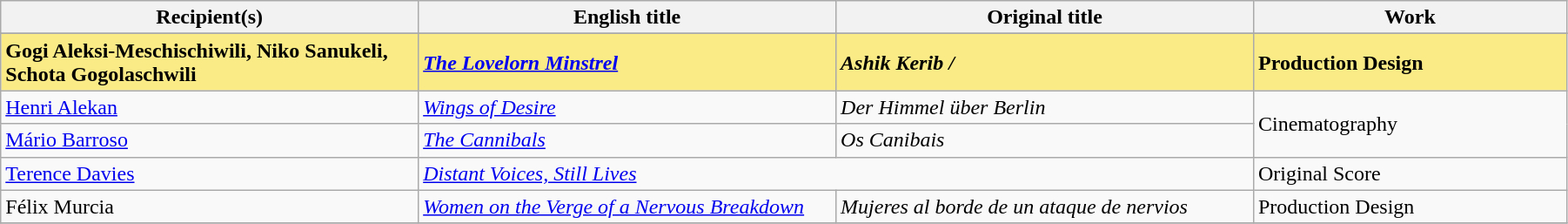<table class="sortable wikitable" width="95%" cellpadding="5">
<tr>
<th width="20%">Recipient(s)</th>
<th width="20%">English title</th>
<th width="20%">Original title</th>
<th width="15%">Work</th>
</tr>
<tr>
</tr>
<tr style="background:#FAEB86">
<td><strong>Gogi Aleksi-Meschischiwili, Niko Sanukeli, Schota Gogolaschwili</strong></td>
<td><strong><em><a href='#'>The Lovelorn Minstrel</a></em></strong></td>
<td><strong><em>Ashik Kerib / </em></strong></td>
<td><strong>Production Design</strong></td>
</tr>
<tr>
<td><a href='#'>Henri Alekan</a></td>
<td><em><a href='#'>Wings of Desire</a></em></td>
<td><em>Der Himmel über Berlin</em></td>
<td rowspan="2">Cinematography</td>
</tr>
<tr>
<td><a href='#'>Mário Barroso</a></td>
<td><em><a href='#'>The Cannibals</a></em></td>
<td><em>Os Canibais</em></td>
</tr>
<tr>
<td><a href='#'>Terence Davies</a></td>
<td colspan="2"><em><a href='#'>Distant Voices, Still Lives</a></em></td>
<td>Original Score</td>
</tr>
<tr>
<td>Félix Murcia</td>
<td><em><a href='#'>Women on the Verge of a Nervous Breakdown</a></em></td>
<td><em>Mujeres al borde de un ataque de nervios</em></td>
<td>Production Design</td>
</tr>
<tr>
</tr>
</table>
